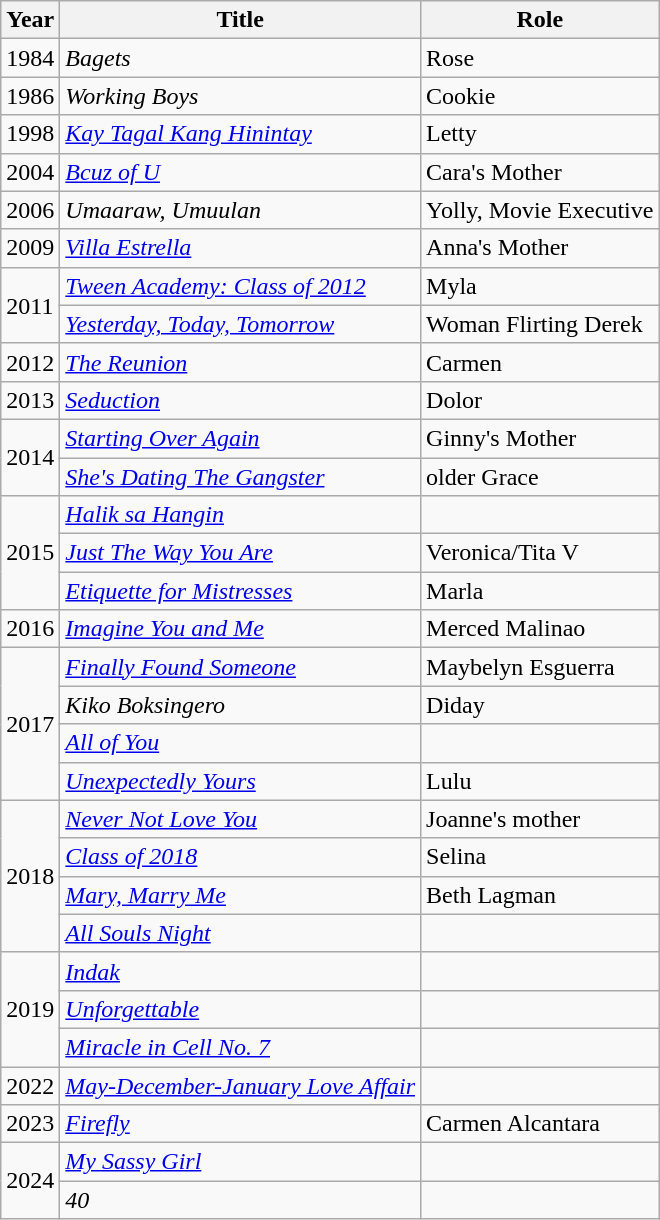<table class="wikitable" style="font-size:100%;">
<tr>
<th>Year</th>
<th>Title</th>
<th>Role</th>
</tr>
<tr>
<td>1984</td>
<td><em>Bagets</em></td>
<td>Rose</td>
</tr>
<tr>
<td>1986</td>
<td><em>Working Boys</em></td>
<td>Cookie</td>
</tr>
<tr>
<td>1998</td>
<td><em><a href='#'>Kay Tagal Kang Hinintay</a></em></td>
<td>Letty</td>
</tr>
<tr>
<td>2004</td>
<td><em><a href='#'>Bcuz of U</a></em></td>
<td>Cara's Mother</td>
</tr>
<tr>
<td>2006</td>
<td><em>Umaaraw, Umuulan</em></td>
<td>Yolly, Movie Executive</td>
</tr>
<tr>
<td>2009</td>
<td><em><a href='#'>Villa Estrella</a></em></td>
<td>Anna's Mother</td>
</tr>
<tr>
<td rowspan="2">2011</td>
<td><em><a href='#'>Tween Academy: Class of 2012</a></em></td>
<td>Myla</td>
</tr>
<tr>
<td><em><a href='#'>Yesterday, Today, Tomorrow</a></em></td>
<td>Woman Flirting Derek</td>
</tr>
<tr>
<td>2012</td>
<td><em><a href='#'>The Reunion</a></em></td>
<td>Carmen</td>
</tr>
<tr>
<td>2013</td>
<td><em><a href='#'>Seduction</a></em></td>
<td>Dolor</td>
</tr>
<tr>
<td rowspan="2">2014</td>
<td><em><a href='#'>Starting Over Again</a></em></td>
<td>Ginny's Mother</td>
</tr>
<tr>
<td><em><a href='#'>She's Dating The Gangster</a></em></td>
<td>older Grace</td>
</tr>
<tr>
<td rowspan="3">2015</td>
<td><em><a href='#'>Halik sa Hangin</a></em></td>
<td></td>
</tr>
<tr>
<td><em><a href='#'>Just The Way You Are</a></em></td>
<td>Veronica/Tita V</td>
</tr>
<tr>
<td><em><a href='#'>Etiquette for Mistresses</a></em></td>
<td>Marla</td>
</tr>
<tr>
<td>2016</td>
<td><em><a href='#'>Imagine You and Me</a></em></td>
<td>Merced Malinao</td>
</tr>
<tr>
<td rowspan="4">2017</td>
<td><em><a href='#'>Finally Found Someone</a></em></td>
<td>Maybelyn Esguerra</td>
</tr>
<tr>
<td><em>Kiko Boksingero</em></td>
<td>Diday</td>
</tr>
<tr>
<td><em><a href='#'>All of You</a></em></td>
<td></td>
</tr>
<tr>
<td><em><a href='#'>Unexpectedly Yours</a></em></td>
<td>Lulu</td>
</tr>
<tr>
<td rowspan="4">2018</td>
<td><em><a href='#'>Never Not Love You</a></em></td>
<td>Joanne's mother</td>
</tr>
<tr>
<td><em><a href='#'>Class of 2018</a></em></td>
<td>Selina</td>
</tr>
<tr>
<td><em><a href='#'>Mary, Marry Me</a></em></td>
<td>Beth Lagman</td>
</tr>
<tr>
<td><em><a href='#'>All Souls Night</a></em></td>
<td></td>
</tr>
<tr>
<td rowspan="3">2019</td>
<td><em><a href='#'>Indak</a></em></td>
<td></td>
</tr>
<tr>
<td><em><a href='#'>Unforgettable</a></em></td>
<td></td>
</tr>
<tr>
<td><em><a href='#'>Miracle in Cell No. 7</a></em></td>
<td></td>
</tr>
<tr>
<td>2022</td>
<td><em><a href='#'>May-December-January Love Affair</a></em></td>
<td></td>
</tr>
<tr>
<td>2023</td>
<td><em><a href='#'>Firefly</a></em></td>
<td>Carmen Alcantara</td>
</tr>
<tr>
<td rowspan="2">2024</td>
<td><em><a href='#'>My Sassy Girl</a></em></td>
<td></td>
</tr>
<tr>
<td><em>40</em></td>
<td></td>
</tr>
</table>
